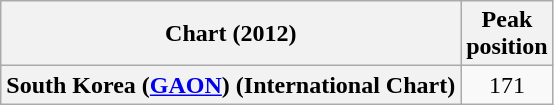<table class="wikitable plainrowheaders" style="text-align:center">
<tr>
<th scope="col">Chart (2012)</th>
<th scope="col">Peak<br> position</th>
</tr>
<tr>
<th scope="row">South Korea (<a href='#'>GAON</a>) (International Chart)</th>
<td>171</td>
</tr>
</table>
